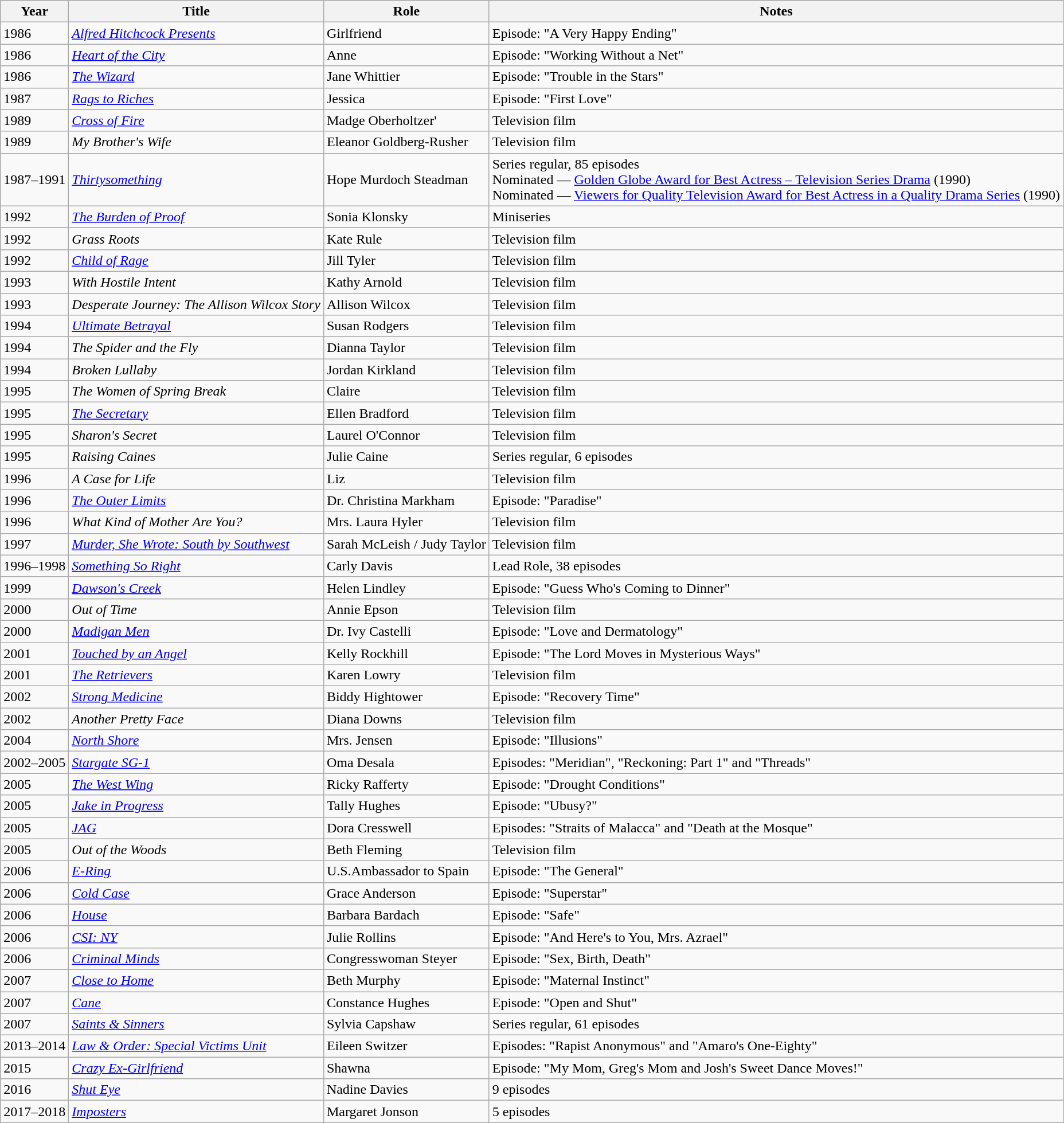<table class="wikitable sortable">
<tr>
<th>Year</th>
<th>Title</th>
<th>Role</th>
<th class="unsortable">Notes</th>
</tr>
<tr>
<td>1986</td>
<td><em><a href='#'>Alfred Hitchcock Presents</a></em></td>
<td>Girlfriend</td>
<td>Episode: "A Very Happy Ending"</td>
</tr>
<tr>
<td>1986</td>
<td><em><a href='#'>Heart of the City</a></em></td>
<td>Anne</td>
<td>Episode: "Working Without a Net"</td>
</tr>
<tr>
<td>1986</td>
<td data-sort-value="Wizard, The"><em><a href='#'>The Wizard</a></em></td>
<td>Jane Whittier</td>
<td>Episode: "Trouble in the Stars"</td>
</tr>
<tr>
<td>1987</td>
<td><em><a href='#'>Rags to Riches</a></em></td>
<td>Jessica</td>
<td>Episode: "First Love"</td>
</tr>
<tr>
<td>1989</td>
<td><em><a href='#'>Cross of Fire</a></em></td>
<td>Madge Oberholtzer'</td>
<td>Television film</td>
</tr>
<tr>
<td>1989</td>
<td><em>My Brother's Wife</em></td>
<td>Eleanor Goldberg-Rusher</td>
<td>Television film</td>
</tr>
<tr>
<td>1987–1991</td>
<td><em><a href='#'>Thirtysomething</a></em></td>
<td>Hope Murdoch Steadman</td>
<td>Series regular, 85 episodes<br>Nominated — <a href='#'>Golden Globe Award for Best Actress – Television Series Drama</a> (1990)<br>Nominated — <a href='#'>Viewers for Quality Television Award for Best Actress in a Quality Drama Series</a> (1990)</td>
</tr>
<tr>
<td>1992</td>
<td data-sort-value="Burden of Proof, The"><em><a href='#'>The Burden of Proof</a></em></td>
<td>Sonia Klonsky</td>
<td>Miniseries</td>
</tr>
<tr>
<td>1992</td>
<td><em>Grass Roots</em></td>
<td>Kate Rule</td>
<td>Television film</td>
</tr>
<tr>
<td>1992</td>
<td><em><a href='#'>Child of Rage</a></em></td>
<td>Jill Tyler</td>
<td>Television film</td>
</tr>
<tr>
<td>1993</td>
<td><em>With Hostile Intent</em></td>
<td>Kathy Arnold</td>
<td>Television film</td>
</tr>
<tr>
<td>1993</td>
<td><em>Desperate Journey: The Allison Wilcox Story</em></td>
<td>Allison Wilcox</td>
<td>Television film</td>
</tr>
<tr>
<td>1994</td>
<td><em><a href='#'>Ultimate Betrayal</a></em></td>
<td>Susan Rodgers</td>
<td>Television film</td>
</tr>
<tr>
<td>1994</td>
<td data-sort-value="Spider and the Fly, The"><em>The Spider and the Fly</em></td>
<td>Dianna Taylor</td>
<td>Television film</td>
</tr>
<tr>
<td>1994</td>
<td><em>Broken Lullaby</em></td>
<td>Jordan Kirkland</td>
<td>Television film</td>
</tr>
<tr>
<td>1995</td>
<td data-sort-value="Women of Spring Break, The"><em>The Women of Spring Break</em></td>
<td>Claire</td>
<td>Television film</td>
</tr>
<tr>
<td>1995</td>
<td data-sort-value="Secretary, The"><em><a href='#'>The Secretary</a></em></td>
<td>Ellen Bradford</td>
<td>Television film</td>
</tr>
<tr>
<td>1995</td>
<td><em>Sharon's Secret</em></td>
<td>Laurel O'Connor</td>
<td>Television film</td>
</tr>
<tr>
<td>1995</td>
<td><em>Raising Caines</em></td>
<td>Julie Caine</td>
<td>Series regular, 6 episodes</td>
</tr>
<tr>
<td>1996</td>
<td data-sort-value="Case for Life, A"><em>A Case for Life</em></td>
<td>Liz</td>
<td>Television film</td>
</tr>
<tr>
<td>1996</td>
<td data-sort-value="Outer Limits, The"><em><a href='#'>The Outer Limits</a></em></td>
<td>Dr. Christina Markham</td>
<td>Episode: "Paradise"</td>
</tr>
<tr>
<td>1996</td>
<td><em>What Kind of Mother Are You?</em></td>
<td>Mrs. Laura Hyler</td>
<td>Television film</td>
</tr>
<tr>
<td>1997</td>
<td><em><a href='#'>Murder, She Wrote: South by Southwest</a></em></td>
<td>Sarah McLeish / Judy Taylor</td>
<td>Television film</td>
</tr>
<tr>
<td>1996–1998</td>
<td><em><a href='#'>Something So Right</a></em></td>
<td>Carly Davis</td>
<td>Lead Role, 38 episodes</td>
</tr>
<tr>
<td>1999</td>
<td><em><a href='#'>Dawson's Creek</a></em></td>
<td>Helen Lindley</td>
<td>Episode: "Guess Who's Coming to Dinner"</td>
</tr>
<tr>
<td>2000</td>
<td><em>Out of Time</em></td>
<td>Annie Epson</td>
<td>Television film</td>
</tr>
<tr>
<td>2000</td>
<td><em><a href='#'>Madigan Men</a></em></td>
<td>Dr. Ivy Castelli</td>
<td>Episode: "Love and Dermatology"</td>
</tr>
<tr>
<td>2001</td>
<td><em><a href='#'>Touched by an Angel</a> </em></td>
<td>Kelly Rockhill</td>
<td>Episode: "The Lord Moves in Mysterious Ways"</td>
</tr>
<tr>
<td>2001</td>
<td data-sort-value="Retrievers, The"><em><a href='#'>The Retrievers</a></em></td>
<td>Karen Lowry</td>
<td>Television film</td>
</tr>
<tr>
<td>2002</td>
<td><em><a href='#'>Strong Medicine</a></em></td>
<td>Biddy Hightower</td>
<td>Episode: "Recovery Time"</td>
</tr>
<tr>
<td>2002</td>
<td><em>Another Pretty Face</em></td>
<td>Diana Downs</td>
<td>Television film</td>
</tr>
<tr>
<td>2004</td>
<td><em><a href='#'>North Shore</a></em></td>
<td>Mrs. Jensen</td>
<td>Episode: "Illusions"</td>
</tr>
<tr>
<td>2002–2005</td>
<td><em><a href='#'>Stargate SG-1</a> </em></td>
<td>Oma Desala</td>
<td>Episodes: "Meridian", "Reckoning: Part 1" and "Threads"</td>
</tr>
<tr>
<td>2005</td>
<td data-sort-value="West Wing, The"><em><a href='#'>The West Wing</a></em></td>
<td>Ricky Rafferty</td>
<td>Episode: "Drought Conditions"</td>
</tr>
<tr>
<td>2005</td>
<td><em><a href='#'>Jake in Progress</a></em></td>
<td>Tally Hughes</td>
<td>Episode: "Ubusy?"</td>
</tr>
<tr>
<td>2005</td>
<td><em><a href='#'>JAG</a></em></td>
<td>Dora Cresswell</td>
<td>Episodes: "Straits of Malacca" and "Death at the Mosque"</td>
</tr>
<tr>
<td>2005</td>
<td><em>Out of the Woods</em></td>
<td>Beth Fleming</td>
<td>Television film</td>
</tr>
<tr>
<td>2006</td>
<td><em><a href='#'>E-Ring</a></em></td>
<td>U.S.Ambassador to Spain</td>
<td>Episode: "The General"</td>
</tr>
<tr>
<td>2006</td>
<td><em><a href='#'>Cold Case</a></em></td>
<td>Grace Anderson</td>
<td>Episode: "Superstar"</td>
</tr>
<tr>
<td>2006</td>
<td><em><a href='#'>House</a></em></td>
<td>Barbara Bardach</td>
<td>Episode: "Safe"</td>
</tr>
<tr>
<td>2006</td>
<td><em><a href='#'>CSI: NY</a></em></td>
<td>Julie Rollins</td>
<td>Episode: "And Here's to You, Mrs. Azrael"</td>
</tr>
<tr>
<td>2006</td>
<td><em><a href='#'>Criminal Minds</a></em></td>
<td>Congresswoman Steyer</td>
<td>Episode: "Sex, Birth, Death"</td>
</tr>
<tr>
<td>2007</td>
<td><em><a href='#'>Close to Home</a></em></td>
<td>Beth Murphy</td>
<td>Episode: "Maternal Instinct"</td>
</tr>
<tr>
<td>2007</td>
<td><em><a href='#'>Cane</a></em></td>
<td>Constance Hughes</td>
<td>Episode: "Open and Shut"</td>
</tr>
<tr>
<td>2007</td>
<td><em><a href='#'>Saints & Sinners</a></em></td>
<td>Sylvia Capshaw</td>
<td>Series regular, 61 episodes</td>
</tr>
<tr>
<td>2013–2014</td>
<td><em><a href='#'>Law & Order: Special Victims Unit</a></em></td>
<td>Eileen Switzer</td>
<td>Episodes: "Rapist Anonymous" and "Amaro's One-Eighty"</td>
</tr>
<tr>
<td>2015</td>
<td><em><a href='#'>Crazy Ex-Girlfriend</a></em></td>
<td>Shawna</td>
<td>Episode: "My Mom, Greg's Mom and Josh's Sweet Dance Moves!"</td>
</tr>
<tr>
<td>2016</td>
<td><em><a href='#'>Shut Eye</a></em></td>
<td>Nadine Davies</td>
<td>9 episodes</td>
</tr>
<tr>
<td>2017–2018</td>
<td><em><a href='#'>Imposters</a></em></td>
<td>Margaret Jonson</td>
<td>5 episodes</td>
</tr>
</table>
